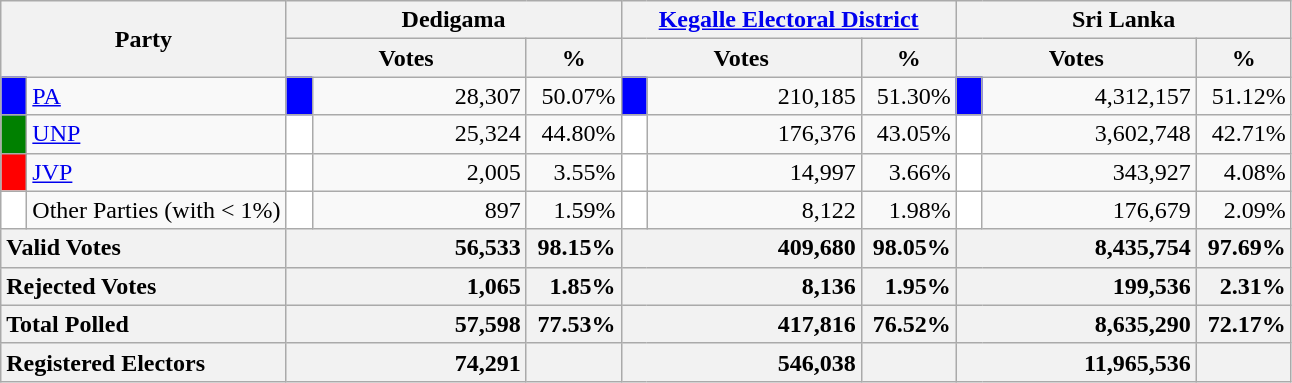<table class="wikitable">
<tr>
<th colspan="2" width="144px"rowspan="2">Party</th>
<th colspan="3" width="216px">Dedigama</th>
<th colspan="3" width="216px"><a href='#'>Kegalle Electoral District</a></th>
<th colspan="3" width="216px">Sri Lanka</th>
</tr>
<tr>
<th colspan="2" width="144px">Votes</th>
<th>%</th>
<th colspan="2" width="144px">Votes</th>
<th>%</th>
<th colspan="2" width="144px">Votes</th>
<th>%</th>
</tr>
<tr>
<td style="background-color:blue;" width="10px"></td>
<td style="text-align:left;"><a href='#'>PA</a></td>
<td style="background-color:blue;" width="10px"></td>
<td style="text-align:right;">28,307</td>
<td style="text-align:right;">50.07%</td>
<td style="background-color:blue;" width="10px"></td>
<td style="text-align:right;">210,185</td>
<td style="text-align:right;">51.30%</td>
<td style="background-color:blue;" width="10px"></td>
<td style="text-align:right;">4,312,157</td>
<td style="text-align:right;">51.12%</td>
</tr>
<tr>
<td style="background-color:green;" width="10px"></td>
<td style="text-align:left;"><a href='#'>UNP</a></td>
<td style="background-color:white;" width="10px"></td>
<td style="text-align:right;">25,324</td>
<td style="text-align:right;">44.80%</td>
<td style="background-color:white;" width="10px"></td>
<td style="text-align:right;">176,376</td>
<td style="text-align:right;">43.05%</td>
<td style="background-color:white;" width="10px"></td>
<td style="text-align:right;">3,602,748</td>
<td style="text-align:right;">42.71%</td>
</tr>
<tr>
<td style="background-color:red;" width="10px"></td>
<td style="text-align:left;"><a href='#'>JVP</a></td>
<td style="background-color:white;" width="10px"></td>
<td style="text-align:right;">2,005</td>
<td style="text-align:right;">3.55%</td>
<td style="background-color:white;" width="10px"></td>
<td style="text-align:right;">14,997</td>
<td style="text-align:right;">3.66%</td>
<td style="background-color:white;" width="10px"></td>
<td style="text-align:right;">343,927</td>
<td style="text-align:right;">4.08%</td>
</tr>
<tr>
<td style="background-color:white;" width="10px"></td>
<td style="text-align:left;">Other Parties (with < 1%)</td>
<td style="background-color:white;" width="10px"></td>
<td style="text-align:right;">897</td>
<td style="text-align:right;">1.59%</td>
<td style="background-color:white;" width="10px"></td>
<td style="text-align:right;">8,122</td>
<td style="text-align:right;">1.98%</td>
<td style="background-color:white;" width="10px"></td>
<td style="text-align:right;">176,679</td>
<td style="text-align:right;">2.09%</td>
</tr>
<tr>
<th colspan="2" width="144px"style="text-align:left;">Valid Votes</th>
<th style="text-align:right;"colspan="2" width="144px">56,533</th>
<th style="text-align:right;">98.15%</th>
<th style="text-align:right;"colspan="2" width="144px">409,680</th>
<th style="text-align:right;">98.05%</th>
<th style="text-align:right;"colspan="2" width="144px">8,435,754</th>
<th style="text-align:right;">97.69%</th>
</tr>
<tr>
<th colspan="2" width="144px"style="text-align:left;">Rejected Votes</th>
<th style="text-align:right;"colspan="2" width="144px">1,065</th>
<th style="text-align:right;">1.85%</th>
<th style="text-align:right;"colspan="2" width="144px">8,136</th>
<th style="text-align:right;">1.95%</th>
<th style="text-align:right;"colspan="2" width="144px">199,536</th>
<th style="text-align:right;">2.31%</th>
</tr>
<tr>
<th colspan="2" width="144px"style="text-align:left;">Total Polled</th>
<th style="text-align:right;"colspan="2" width="144px">57,598</th>
<th style="text-align:right;">77.53%</th>
<th style="text-align:right;"colspan="2" width="144px">417,816</th>
<th style="text-align:right;">76.52%</th>
<th style="text-align:right;"colspan="2" width="144px">8,635,290</th>
<th style="text-align:right;">72.17%</th>
</tr>
<tr>
<th colspan="2" width="144px"style="text-align:left;">Registered Electors</th>
<th style="text-align:right;"colspan="2" width="144px">74,291</th>
<th></th>
<th style="text-align:right;"colspan="2" width="144px">546,038</th>
<th></th>
<th style="text-align:right;"colspan="2" width="144px">11,965,536</th>
<th></th>
</tr>
</table>
